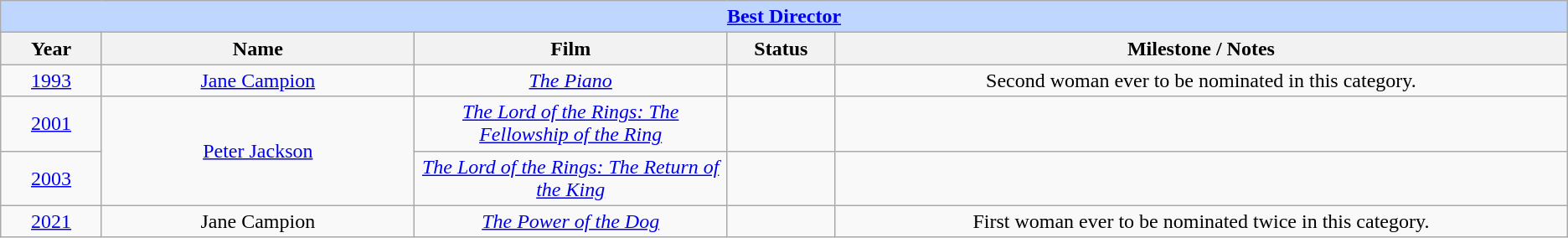<table class="wikitable" style="text-align: center">
<tr ---- bgcolor="#bfd7ff">
<td colspan=5 align=center><strong><a href='#'>Best Director</a></strong></td>
</tr>
<tr ---- bgcolor="#ebf5ff">
<th width="075">Year</th>
<th width="250">Name</th>
<th width="250">Film</th>
<th width="080">Status</th>
<th width="600">Milestone / Notes</th>
</tr>
<tr>
<td><a href='#'>1993</a></td>
<td><a href='#'>Jane Campion</a></td>
<td><em><a href='#'>The Piano</a></em></td>
<td></td>
<td>Second woman ever to be nominated in this category.</td>
</tr>
<tr>
<td><a href='#'>2001</a></td>
<td rowspan="2"><a href='#'>Peter Jackson</a></td>
<td><em><a href='#'>The Lord of the Rings: The Fellowship of the Ring</a></em></td>
<td></td>
<td></td>
</tr>
<tr>
<td><a href='#'>2003</a></td>
<td><em><a href='#'>The Lord of the Rings: The Return of the King</a></em></td>
<td></td>
<td></td>
</tr>
<tr>
<td><a href='#'>2021</a></td>
<td>Jane Campion</td>
<td><em><a href='#'>The Power of the Dog</a></em></td>
<td></td>
<td>First woman ever to be nominated twice in this category.</td>
</tr>
</table>
